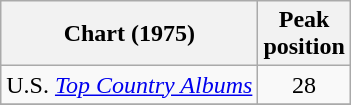<table class="wikitable">
<tr>
<th>Chart (1975)</th>
<th>Peak<br>position</th>
</tr>
<tr>
<td>U.S. <em><a href='#'>Top Country Albums</a></em></td>
<td align="center">28</td>
</tr>
<tr>
</tr>
</table>
